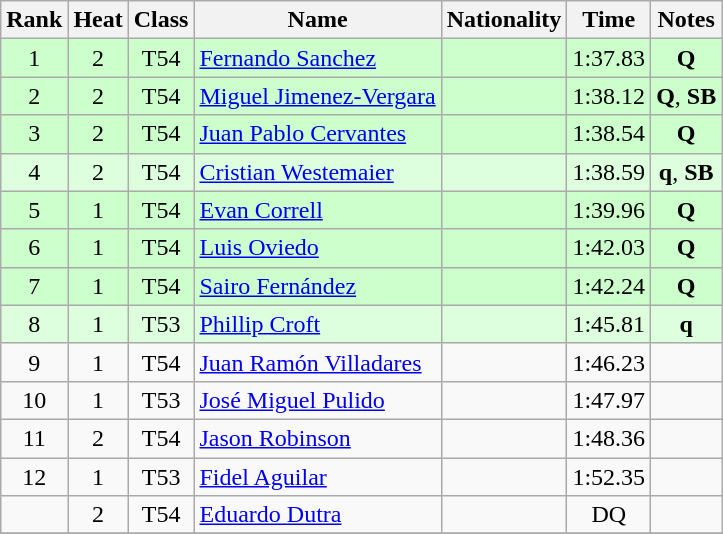<table class="wikitable sortable" style="text-align:center">
<tr>
<th>Rank</th>
<th>Heat</th>
<th>Class</th>
<th>Name</th>
<th>Nationality</th>
<th>Time</th>
<th>Notes</th>
</tr>
<tr bgcolor=ccffcc>
<td>1</td>
<td>2</td>
<td>T54</td>
<td align=left><a href='#'>Fernando Sanchez</a></td>
<td align=left></td>
<td>1:37.83</td>
<td><strong>Q</strong></td>
</tr>
<tr bgcolor=ccffcc>
<td>2</td>
<td>2</td>
<td>T54</td>
<td align=left><a href='#'>Miguel Jimenez-Vergara</a></td>
<td align=left></td>
<td>1:38.12</td>
<td><strong>Q</strong>, <strong>SB</strong></td>
</tr>
<tr bgcolor=ccffcc>
<td>3</td>
<td>2</td>
<td>T54</td>
<td align=left><a href='#'>Juan Pablo Cervantes</a></td>
<td align=left></td>
<td>1:38.54</td>
<td><strong>Q</strong></td>
</tr>
<tr bgcolor=ddffdd>
<td>4</td>
<td>2</td>
<td>T54</td>
<td align=left><a href='#'>Cristian Westemaier</a></td>
<td align=left></td>
<td>1:38.59</td>
<td><strong>q</strong>, <strong>SB</strong></td>
</tr>
<tr bgcolor=ccffcc>
<td>5</td>
<td>1</td>
<td>T54</td>
<td align=left><a href='#'>Evan Correll</a></td>
<td align=left></td>
<td>1:39.96</td>
<td><strong>Q</strong></td>
</tr>
<tr bgcolor=ccffcc>
<td>6</td>
<td>1</td>
<td>T54</td>
<td align=left><a href='#'>Luis Oviedo</a></td>
<td align=left></td>
<td>1:42.03</td>
<td><strong>Q</strong></td>
</tr>
<tr bgcolor=ccffcc>
<td>7</td>
<td>1</td>
<td>T54</td>
<td align=left><a href='#'>Sairo Fernández</a></td>
<td align=left></td>
<td>1:42.24</td>
<td><strong>Q</strong></td>
</tr>
<tr bgcolor=ddffdd>
<td>8</td>
<td>1</td>
<td>T53</td>
<td align=left><a href='#'>Phillip Croft</a></td>
<td align=left></td>
<td>1:45.81</td>
<td><strong>q</strong></td>
</tr>
<tr>
<td>9</td>
<td>1</td>
<td>T54</td>
<td align=left><a href='#'>Juan Ramón Villadares</a></td>
<td align=left></td>
<td>1:46.23</td>
<td></td>
</tr>
<tr>
<td>10</td>
<td>1</td>
<td>T53</td>
<td align=left><a href='#'>José Miguel Pulido</a></td>
<td align=left></td>
<td>1:47.97</td>
<td></td>
</tr>
<tr>
<td>11</td>
<td>2</td>
<td>T54</td>
<td align=left><a href='#'>Jason Robinson</a></td>
<td align=left></td>
<td>1:48.36</td>
<td></td>
</tr>
<tr>
<td>12</td>
<td>1</td>
<td>T53</td>
<td align=left><a href='#'>Fidel Aguilar</a></td>
<td align=left></td>
<td>1:52.35</td>
<td></td>
</tr>
<tr>
<td></td>
<td>2</td>
<td>T54</td>
<td align=left><a href='#'>Eduardo Dutra</a></td>
<td align=left></td>
<td>DQ</td>
<td></td>
</tr>
<tr>
</tr>
</table>
